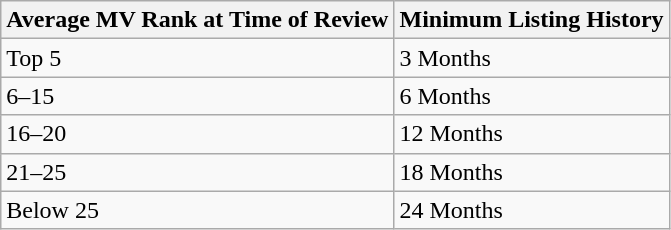<table class="wikitable">
<tr>
<th>Average MV Rank at Time of Review</th>
<th>Minimum Listing History</th>
</tr>
<tr>
<td>Top 5</td>
<td>3 Months</td>
</tr>
<tr>
<td>6–15</td>
<td>6 Months</td>
</tr>
<tr>
<td>16–20</td>
<td>12 Months</td>
</tr>
<tr>
<td>21–25</td>
<td>18 Months</td>
</tr>
<tr>
<td>Below 25</td>
<td>24 Months</td>
</tr>
</table>
